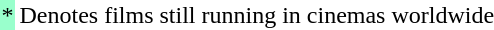<table class="wikidiv">
<tr>
<td style="text-align:center; background:#9fc;">*</td>
<td>Denotes films still running in cinemas worldwide</td>
</tr>
</table>
